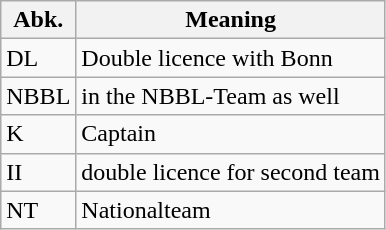<table class="wikitable">
<tr>
<th><strong>Abk.</strong></th>
<th><strong>Meaning</strong></th>
</tr>
<tr>
<td>DL</td>
<td>Double licence with Bonn</td>
</tr>
<tr>
<td>NBBL</td>
<td>in the NBBL-Team as well</td>
</tr>
<tr>
<td>K</td>
<td>Captain</td>
</tr>
<tr>
<td>II</td>
<td>double licence for second team</td>
</tr>
<tr>
<td>NT</td>
<td>Nationalteam</td>
</tr>
</table>
